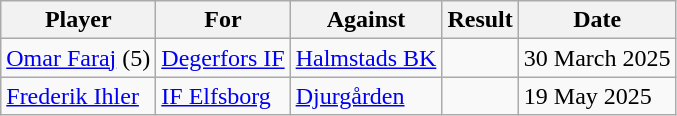<table class="wikitable">
<tr>
<th>Player</th>
<th>For</th>
<th>Against</th>
<th style="text-align:center">Result</th>
<th>Date</th>
</tr>
<tr>
<td> <a href='#'>Omar Faraj</a> (5)</td>
<td><a href='#'>Degerfors IF</a></td>
<td><a href='#'>Halmstads BK</a></td>
<td></td>
<td>30 March 2025</td>
</tr>
<tr>
<td> <a href='#'>Frederik Ihler</a></td>
<td><a href='#'>IF Elfsborg</a></td>
<td><a href='#'>Djurgården</a></td>
<td></td>
<td>19 May 2025</td>
</tr>
</table>
